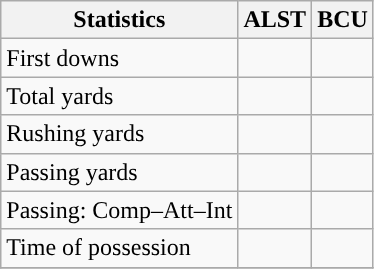<table class="wikitable" style="float: left;">
<tr>
<th>Statistics</th>
<th>ALST</th>
<th>BCU</th>
</tr>
<tr>
<td>First downs</td>
<td></td>
<td></td>
</tr>
<tr>
<td>Total yards</td>
<td></td>
<td></td>
</tr>
<tr>
<td>Rushing yards</td>
<td></td>
<td></td>
</tr>
<tr>
<td>Passing yards</td>
<td></td>
<td></td>
</tr>
<tr>
<td>Passing: Comp–Att–Int</td>
<td></td>
<td></td>
</tr>
<tr>
<td>Time of possession</td>
<td></td>
<td></td>
</tr>
<tr>
</tr>
</table>
